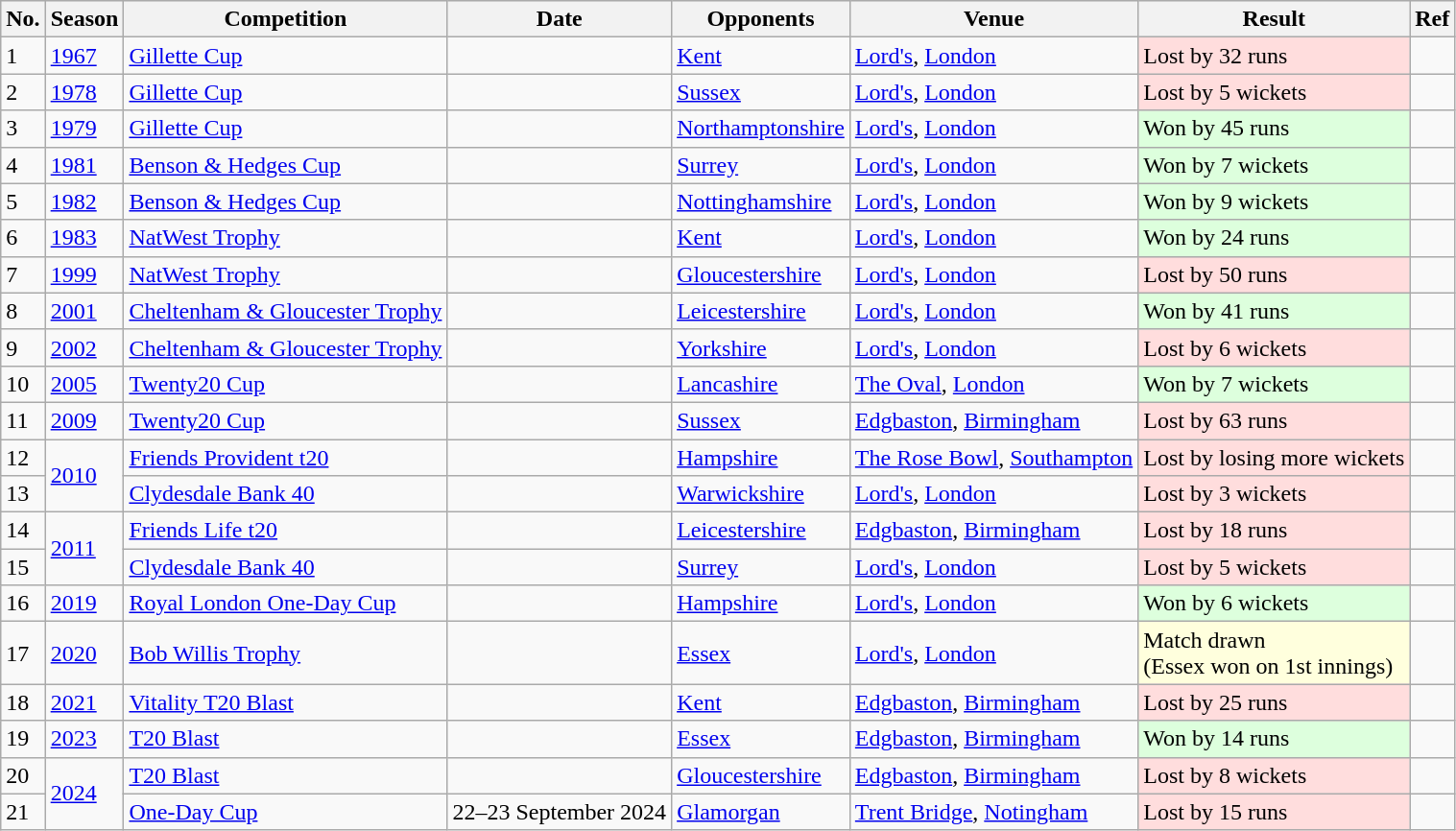<table class="wikitable sortable">
<tr bgcolor="#efefef">
<th>No.</th>
<th>Season</th>
<th>Competition</th>
<th>Date</th>
<th>Opponents</th>
<th>Venue</th>
<th>Result</th>
<th class="unsortable">Ref</th>
</tr>
<tr>
<td>1</td>
<td><a href='#'>1967</a></td>
<td><a href='#'>Gillette Cup</a></td>
<td></td>
<td><a href='#'>Kent</a></td>
<td><a href='#'>Lord's</a>, <a href='#'>London</a></td>
<td bgcolor="#ffdddd">Lost by 32 runs</td>
<td></td>
</tr>
<tr>
<td>2</td>
<td><a href='#'>1978</a></td>
<td><a href='#'>Gillette Cup</a></td>
<td></td>
<td><a href='#'>Sussex</a></td>
<td><a href='#'>Lord's</a>, <a href='#'>London</a></td>
<td bgcolor="#ffdddd">Lost by 5 wickets</td>
<td></td>
</tr>
<tr>
<td>3</td>
<td><a href='#'>1979</a></td>
<td><a href='#'>Gillette Cup</a></td>
<td></td>
<td><a href='#'>Northamptonshire</a></td>
<td><a href='#'>Lord's</a>, <a href='#'>London</a></td>
<td bgcolor="#ddffdd">Won by 45 runs</td>
<td></td>
</tr>
<tr>
<td>4</td>
<td><a href='#'>1981</a></td>
<td><a href='#'>Benson & Hedges Cup</a></td>
<td></td>
<td><a href='#'>Surrey</a></td>
<td><a href='#'>Lord's</a>, <a href='#'>London</a></td>
<td bgcolor="#ddffdd">Won by 7 wickets</td>
<td></td>
</tr>
<tr>
<td>5</td>
<td><a href='#'>1982</a></td>
<td><a href='#'>Benson & Hedges Cup</a></td>
<td></td>
<td><a href='#'>Nottinghamshire</a></td>
<td><a href='#'>Lord's</a>, <a href='#'>London</a></td>
<td bgcolor="#ddffdd">Won by 9 wickets</td>
<td></td>
</tr>
<tr>
<td>6</td>
<td><a href='#'>1983</a></td>
<td><a href='#'>NatWest Trophy</a></td>
<td></td>
<td><a href='#'>Kent</a></td>
<td><a href='#'>Lord's</a>, <a href='#'>London</a></td>
<td bgcolor="#ddffdd">Won by 24 runs</td>
<td></td>
</tr>
<tr>
<td>7</td>
<td><a href='#'>1999</a></td>
<td><a href='#'>NatWest Trophy</a></td>
<td></td>
<td><a href='#'>Gloucestershire</a></td>
<td><a href='#'>Lord's</a>, <a href='#'>London</a></td>
<td bgcolor="#ffdddd">Lost by 50 runs</td>
<td></td>
</tr>
<tr>
<td>8</td>
<td><a href='#'>2001</a></td>
<td><a href='#'>Cheltenham & Gloucester Trophy</a></td>
<td></td>
<td><a href='#'>Leicestershire</a></td>
<td><a href='#'>Lord's</a>, <a href='#'>London</a></td>
<td bgcolor="#ddffdd">Won by 41 runs</td>
<td></td>
</tr>
<tr>
<td>9</td>
<td><a href='#'>2002</a></td>
<td><a href='#'>Cheltenham & Gloucester Trophy</a></td>
<td></td>
<td><a href='#'>Yorkshire</a></td>
<td><a href='#'>Lord's</a>, <a href='#'>London</a></td>
<td bgcolor="#ffdddd">Lost by 6 wickets</td>
<td></td>
</tr>
<tr>
<td>10</td>
<td><a href='#'>2005</a></td>
<td><a href='#'>Twenty20 Cup</a></td>
<td></td>
<td><a href='#'>Lancashire</a></td>
<td><a href='#'>The Oval</a>, <a href='#'>London</a></td>
<td bgcolor="#ddffdd">Won by 7 wickets</td>
<td></td>
</tr>
<tr>
<td>11</td>
<td><a href='#'>2009</a></td>
<td><a href='#'>Twenty20 Cup</a></td>
<td></td>
<td><a href='#'>Sussex</a></td>
<td><a href='#'>Edgbaston</a>, <a href='#'>Birmingham</a></td>
<td bgcolor="#ffdddd">Lost by 63 runs</td>
<td></td>
</tr>
<tr>
<td>12</td>
<td rowspan=2><a href='#'>2010</a></td>
<td><a href='#'>Friends Provident t20</a></td>
<td></td>
<td><a href='#'>Hampshire</a></td>
<td><a href='#'>The Rose Bowl</a>, <a href='#'>Southampton</a></td>
<td bgcolor="#ffdddd">Lost by losing more wickets</td>
<td></td>
</tr>
<tr>
<td>13</td>
<td><a href='#'>Clydesdale Bank 40</a></td>
<td></td>
<td><a href='#'>Warwickshire</a></td>
<td><a href='#'>Lord's</a>, <a href='#'>London</a></td>
<td bgcolor="#ffdddd">Lost by 3 wickets</td>
<td></td>
</tr>
<tr>
<td>14</td>
<td rowspan=2><a href='#'>2011</a></td>
<td><a href='#'>Friends Life t20</a></td>
<td></td>
<td><a href='#'>Leicestershire</a></td>
<td><a href='#'>Edgbaston</a>, <a href='#'>Birmingham</a></td>
<td bgcolor="#ffdddd">Lost by 18 runs</td>
<td></td>
</tr>
<tr>
<td>15</td>
<td><a href='#'>Clydesdale Bank 40</a></td>
<td></td>
<td><a href='#'>Surrey</a></td>
<td><a href='#'>Lord's</a>, <a href='#'>London</a></td>
<td bgcolor="#ffdddd">Lost by 5 wickets</td>
<td></td>
</tr>
<tr>
<td>16</td>
<td><a href='#'>2019</a></td>
<td><a href='#'>Royal London One-Day Cup</a></td>
<td></td>
<td><a href='#'>Hampshire</a></td>
<td><a href='#'>Lord's</a>, <a href='#'>London</a></td>
<td bgcolor="#ddffdd">Won by 6 wickets</td>
<td></td>
</tr>
<tr>
<td>17</td>
<td><a href='#'>2020</a></td>
<td><a href='#'>Bob Willis Trophy</a></td>
<td></td>
<td><a href='#'>Essex</a></td>
<td><a href='#'>Lord's</a>, <a href='#'>London</a></td>
<td bgcolor="#ffffdd">Match drawn<br>(Essex won on 1st innings)</td>
<td></td>
</tr>
<tr>
<td>18</td>
<td><a href='#'>2021</a></td>
<td><a href='#'>Vitality T20 Blast</a></td>
<td></td>
<td><a href='#'>Kent</a></td>
<td><a href='#'>Edgbaston</a>, <a href='#'>Birmingham</a></td>
<td bgcolor="#ffdddd">Lost by 25 runs</td>
<td></td>
</tr>
<tr>
<td>19</td>
<td><a href='#'>2023</a></td>
<td><a href='#'>T20 Blast</a></td>
<td></td>
<td><a href='#'>Essex</a></td>
<td><a href='#'>Edgbaston</a>, <a href='#'>Birmingham</a></td>
<td bgcolor="#ddffdd">Won by 14 runs</td>
<td></td>
</tr>
<tr>
<td>20</td>
<td rowspan=2><a href='#'>2024</a></td>
<td><a href='#'>T20 Blast</a></td>
<td></td>
<td><a href='#'>Gloucestershire</a></td>
<td><a href='#'>Edgbaston</a>, <a href='#'>Birmingham</a></td>
<td bgcolor="#ffdddd">Lost by 8 wickets</td>
<td></td>
</tr>
<tr>
<td>21</td>
<td><a href='#'>One-Day Cup</a></td>
<td>22–23 September 2024</td>
<td><a href='#'>Glamorgan</a></td>
<td><a href='#'>Trent Bridge</a>, <a href='#'>Notingham</a></td>
<td bgcolor="#ffdddd">Lost by 15 runs</td>
<td></td>
</tr>
</table>
